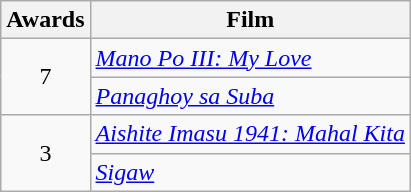<table class="wikitable" style="text-align:center">
<tr>
<th scope="col">Awards</th>
<th scope="col">Film</th>
</tr>
<tr>
<td rowspan=2>7</td>
<td align=left><em><a href='#'>Mano Po III: My Love</a></em></td>
</tr>
<tr>
<td align=left><em><a href='#'>Panaghoy sa Suba</a></em></td>
</tr>
<tr>
<td rowspan=2>3</td>
<td align=left><em><a href='#'>Aishite Imasu 1941: Mahal Kita</a></em></td>
</tr>
<tr>
<td align=left><em><a href='#'>Sigaw</a></em></td>
</tr>
</table>
